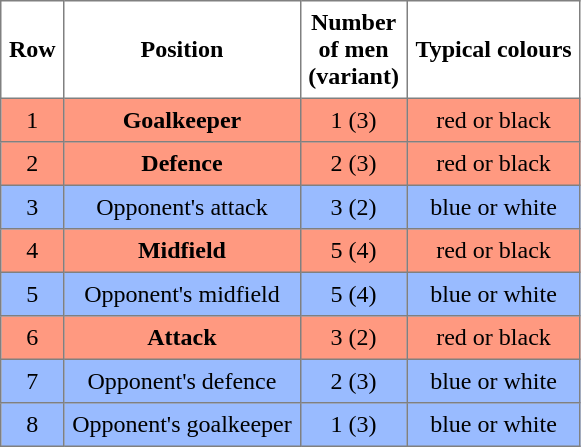<table border="1" cellpadding="5" style="border-collapse: collapse; text-align:center;">
<tr>
<th>Row</th>
<th>Position</th>
<th>Number<br> of men <br>(variant)</th>
<th>Typical colours</th>
</tr>
<tr style="background:#ff9980;">
<td>1</td>
<td><strong>Goalkeeper</strong></td>
<td>1 (3)</td>
<td>red or black</td>
</tr>
<tr style="background:#ff9980;">
<td>2</td>
<td><strong>Defence</strong></td>
<td>2 (3)</td>
<td>red or black</td>
</tr>
<tr style="background:#99bbff;">
<td>3</td>
<td>Opponent's attack</td>
<td>3 (2)</td>
<td>blue or white</td>
</tr>
<tr style="background:#ff9980;">
<td>4</td>
<td><strong>Midfield</strong></td>
<td>5 (4)</td>
<td>red or black</td>
</tr>
<tr style="background:#99bbff;">
<td>5</td>
<td>Opponent's midfield</td>
<td>5 (4)</td>
<td>blue or white</td>
</tr>
<tr style="background:#ff9980;">
<td>6</td>
<td><strong>Attack</strong></td>
<td>3 (2)</td>
<td>red or black</td>
</tr>
<tr style="background:#99bbff;">
<td>7</td>
<td>Opponent's defence</td>
<td>2 (3)</td>
<td>blue or white</td>
</tr>
<tr style="background:#99bbff;">
<td>8</td>
<td>Opponent's goalkeeper</td>
<td>1 (3)</td>
<td>blue or white</td>
</tr>
</table>
